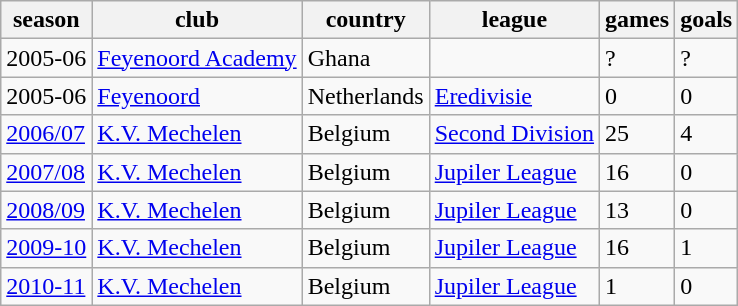<table class="wikitable">
<tr>
<th>season</th>
<th>club</th>
<th>country</th>
<th>league</th>
<th>games</th>
<th>goals</th>
</tr>
<tr>
<td>2005-06</td>
<td><a href='#'>Feyenoord Academy</a></td>
<td>Ghana</td>
<td></td>
<td>?</td>
<td>?</td>
</tr>
<tr>
<td>2005-06</td>
<td><a href='#'>Feyenoord</a></td>
<td>Netherlands</td>
<td><a href='#'>Eredivisie</a></td>
<td>0</td>
<td>0</td>
</tr>
<tr>
<td><a href='#'>2006/07</a></td>
<td><a href='#'>K.V. Mechelen</a></td>
<td>Belgium</td>
<td><a href='#'>Second Division</a></td>
<td>25</td>
<td>4</td>
</tr>
<tr>
<td><a href='#'>2007/08</a></td>
<td><a href='#'>K.V. Mechelen</a></td>
<td>Belgium</td>
<td><a href='#'>Jupiler League</a></td>
<td>16</td>
<td>0</td>
</tr>
<tr>
<td><a href='#'>2008/09</a></td>
<td><a href='#'>K.V. Mechelen</a></td>
<td>Belgium</td>
<td><a href='#'>Jupiler League</a></td>
<td>13</td>
<td>0</td>
</tr>
<tr>
<td><a href='#'>2009-10</a></td>
<td><a href='#'>K.V. Mechelen</a></td>
<td>Belgium</td>
<td><a href='#'>Jupiler League</a></td>
<td>16</td>
<td>1</td>
</tr>
<tr>
<td><a href='#'>2010-11</a></td>
<td><a href='#'>K.V. Mechelen</a></td>
<td>Belgium</td>
<td><a href='#'>Jupiler League</a></td>
<td>1</td>
<td>0</td>
</tr>
</table>
